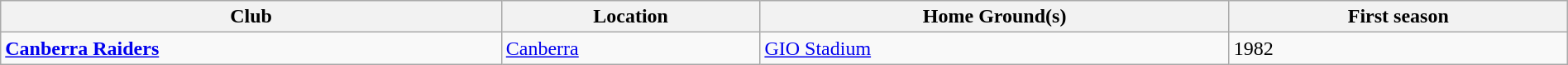<table class="wikitable sortable" style="width:100%;">
<tr>
<th>Club</th>
<th>Location</th>
<th>Home Ground(s)</th>
<th>First season</th>
</tr>
<tr>
<td> <strong><a href='#'>Canberra Raiders</a></strong></td>
<td><a href='#'>Canberra</a></td>
<td><a href='#'>GIO Stadium</a></td>
<td>1982</td>
</tr>
</table>
